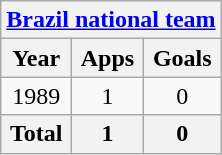<table class="wikitable" style="text-align:center">
<tr>
<th colspan=3><a href='#'>Brazil national team</a></th>
</tr>
<tr>
<th>Year</th>
<th>Apps</th>
<th>Goals</th>
</tr>
<tr>
<td>1989</td>
<td>1</td>
<td>0</td>
</tr>
<tr>
<th>Total</th>
<th>1</th>
<th>0</th>
</tr>
</table>
